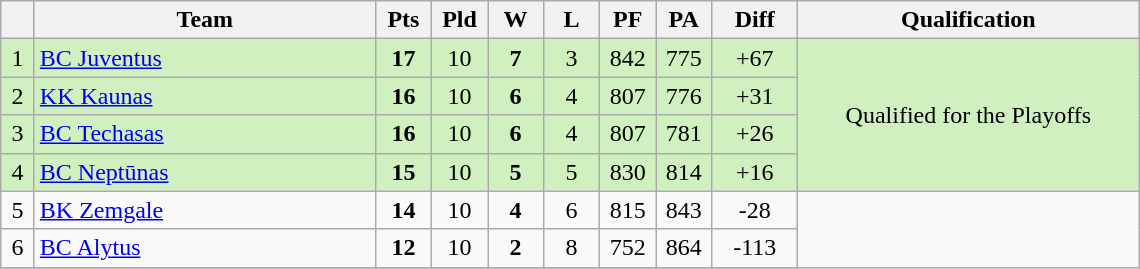<table class="wikitable" style="text-align: center;">
<tr>
<th width=15></th>
<th width=220>Team</th>
<th width=30>Pts</th>
<th width=30>Pld</th>
<th width=30>W</th>
<th width=30>L</th>
<th width=30>PF</th>
<th width=30>PA</th>
<th width=50>Diff</th>
<th width=220>Qualification</th>
</tr>
<tr bgcolor=D0F0C0>
<td>1</td>
<td align="left"> <a href='#'>BC Juventus</a></td>
<td><strong>17</strong></td>
<td>10</td>
<td><strong>7</strong></td>
<td>3</td>
<td>842</td>
<td>775</td>
<td>+67</td>
<td rowspan=4 align="center">Qualified for the Playoffs</td>
</tr>
<tr bgcolor=D0F0C0>
<td>2</td>
<td align="left"> <a href='#'>KK Kaunas</a></td>
<td><strong>16</strong></td>
<td>10</td>
<td><strong>6</strong></td>
<td>4</td>
<td>807</td>
<td>776</td>
<td>+31</td>
</tr>
<tr bgcolor=D0F0C0>
<td>3</td>
<td align="left"> <a href='#'>BC Techasas</a></td>
<td><strong>16</strong></td>
<td>10</td>
<td><strong>6</strong></td>
<td>4</td>
<td>807</td>
<td>781</td>
<td>+26</td>
</tr>
<tr bgcolor=D0F0C0>
<td>4</td>
<td align="left"> <a href='#'>BC Neptūnas</a></td>
<td><strong>15</strong></td>
<td>10</td>
<td><strong>5</strong></td>
<td>5</td>
<td>830</td>
<td>814</td>
<td>+16</td>
</tr>
<tr>
<td>5</td>
<td align="left"> <a href='#'>BK Zemgale</a></td>
<td><strong>14</strong></td>
<td>10</td>
<td><strong>4</strong></td>
<td>6</td>
<td>815</td>
<td>843</td>
<td>-28</td>
</tr>
<tr>
<td>6</td>
<td align="left"> <a href='#'>BC Alytus</a></td>
<td><strong>12</strong></td>
<td>10</td>
<td><strong>2</strong></td>
<td>8</td>
<td>752</td>
<td>864</td>
<td>-113</td>
</tr>
<tr>
</tr>
</table>
